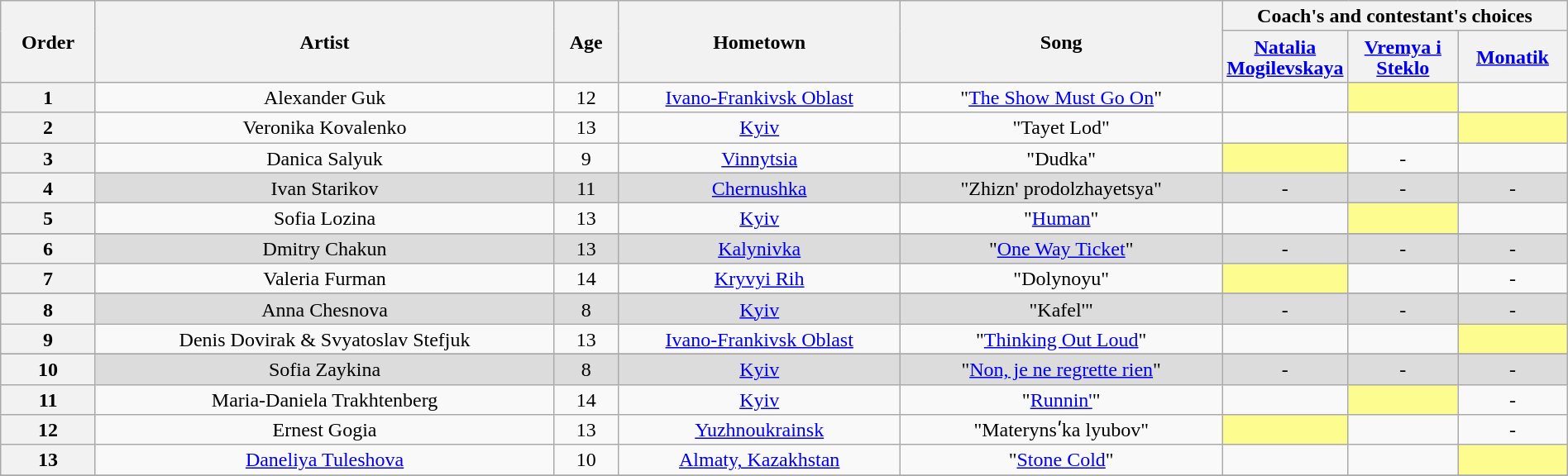<table class="wikitable" style="text-align:center; line-height:17px; width:100%;">
<tr>
<th scope="col" rowspan="2" style="width=05%;">Order</th>
<th scope="col" rowspan="2" style="width=20%;">Artist</th>
<th scope="col" rowspan="2" style="width=05%;">Age</th>
<th scope="col" rowspan="2" style="width:18%;">Hometown</th>
<th scope="col" rowspan="2" style="width=22%;">Song</th>
<th scope="col" colspan="4" style="width=28%;">Coach's and contestant's choices</th>
</tr>
<tr>
<th width="07%"><a href='#'>Natalia Mogilevskaya</a></th>
<th width="07%"><a href='#'>Vremya i Steklo</a></th>
<th width="07%"><a href='#'>Monatik</a></th>
</tr>
<tr id="1_1">
<th>1</th>
<td>Alexander Guk</td>
<td>12</td>
<td><a href='#'>Ivano-Frankivsk Oblast</a></td>
<td>"<a href='#'>The Show Must Go On</a>"</td>
<td><strong></strong></td>
<td style="background:#fdfc8f;"><strong></strong></td>
<td><strong></strong></td>
</tr>
<tr id="1_2">
<th>2</th>
<td>Veronika Kovalenko</td>
<td>13</td>
<td><a href='#'>Kyiv</a></td>
<td>"Tayet Lod"</td>
<td><strong></strong></td>
<td><strong></strong></td>
<td style="background:#fdfc8f;"><strong></strong></td>
</tr>
<tr id="1_3">
<th>3</th>
<td>Danica Salyuk</td>
<td>9</td>
<td><a href='#'>Vinnytsia</a></td>
<td>"Dudka"</td>
<td style="background:#fdfc8f;"><strong></strong></td>
<td>-</td>
<td><strong></strong></td>
</tr>
<tr style="background:#DCDCDC;">
<th>4</th>
<td>Ivan Starikov</td>
<td>11</td>
<td><a href='#'>Chernushka</a></td>
<td>"Zhizn' prodolzhayetsya"</td>
<td>-</td>
<td>-</td>
<td>-</td>
</tr>
<tr id="1_5">
<th>5</th>
<td>Sofia Lozina</td>
<td>13</td>
<td><a href='#'>Kyiv</a></td>
<td>"<a href='#'>Human</a>"</td>
<td><strong></strong></td>
<td style="background:#fdfc8f;"><strong></strong></td>
<td><strong></strong></td>
</tr>
<tr>
</tr>
<tr style="background:#DCDCDC;">
<th>6</th>
<td>Dmitry Chakun</td>
<td>13</td>
<td><a href='#'>Kalynivka</a></td>
<td>"<a href='#'>One Way Ticket</a>"</td>
<td>-</td>
<td>-</td>
<td>-</td>
</tr>
<tr id="1_7">
<th>7</th>
<td>Valeria Furman</td>
<td>14</td>
<td><a href='#'>Kryvyi Rih</a></td>
<td>"Dolynoyu"</td>
<td style="background:#fdfc8f;"><strong></strong></td>
<td><strong></strong></td>
<td>-</td>
</tr>
<tr>
</tr>
<tr style="background:#DCDCDC;">
<th>8</th>
<td>Anna Chesnova</td>
<td>8</td>
<td><a href='#'>Kyiv</a></td>
<td>"Kafel'"</td>
<td>-</td>
<td>-</td>
<td>-</td>
</tr>
<tr id="1_9">
<th>9</th>
<td>Denis Dovirak & Svyatoslav Stefjuk</td>
<td>13</td>
<td><a href='#'>Ivano-Frankivsk Oblast</a></td>
<td>"<a href='#'>Thinking Out Loud</a>"</td>
<td><strong></strong></td>
<td><strong></strong></td>
<td style="background:#fdfc8f;"><strong></strong></td>
</tr>
<tr>
</tr>
<tr style="background:#DCDCDC;">
<th>10</th>
<td>Sofia Zaykina</td>
<td>8</td>
<td><a href='#'>Kyiv</a></td>
<td>"<a href='#'>Non, je ne regrette rien</a>"</td>
<td>-</td>
<td>-</td>
<td>-</td>
</tr>
<tr id="1_11">
<th>11</th>
<td>Maria-Daniela Trakhtenberg</td>
<td>14</td>
<td><a href='#'>Kyiv</a></td>
<td>"<a href='#'>Runnin'</a>"</td>
<td><strong></strong></td>
<td style="background:#fdfc8f;"><strong></strong></td>
<td>-</td>
</tr>
<tr id="1_12">
<th>12</th>
<td>Ernest Gogia</td>
<td>13</td>
<td><a href='#'>Yuzhnoukrainsk</a></td>
<td>"Materynsʹka lyubov"</td>
<td style="background:#fdfc8f;"><strong></strong></td>
<td><strong></strong></td>
<td>-</td>
</tr>
<tr id="1_13">
<th>13</th>
<td><a href='#'>Daneliya Tuleshova</a></td>
<td>10</td>
<td><a href='#'>Almaty, Kazakhstan</a></td>
<td>"<a href='#'>Stone Cold</a>"</td>
<td><strong></strong></td>
<td><strong></strong></td>
<td style="background:#fdfc8f;"><strong></strong></td>
</tr>
<tr>
</tr>
</table>
